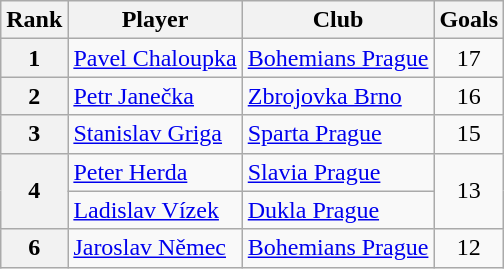<table class="wikitable" style="text-align:center">
<tr>
<th>Rank</th>
<th>Player</th>
<th>Club</th>
<th>Goals</th>
</tr>
<tr>
<th>1</th>
<td align="left"> <a href='#'>Pavel Chaloupka</a></td>
<td align="left"><a href='#'>Bohemians Prague</a></td>
<td>17</td>
</tr>
<tr>
<th>2</th>
<td align="left"> <a href='#'>Petr Janečka</a></td>
<td align="left"><a href='#'>Zbrojovka Brno</a></td>
<td>16</td>
</tr>
<tr>
<th>3</th>
<td align="left"> <a href='#'>Stanislav Griga</a></td>
<td align="left"><a href='#'>Sparta Prague</a></td>
<td>15</td>
</tr>
<tr>
<th rowspan="2">4</th>
<td align="left"> <a href='#'>Peter Herda</a></td>
<td align="left"><a href='#'>Slavia Prague</a></td>
<td rowspan="2">13</td>
</tr>
<tr>
<td align="left"> <a href='#'>Ladislav Vízek</a></td>
<td align="left"><a href='#'>Dukla Prague</a></td>
</tr>
<tr>
<th>6</th>
<td align="left"> <a href='#'>Jaroslav Němec</a></td>
<td align="left"><a href='#'>Bohemians Prague</a></td>
<td>12</td>
</tr>
</table>
